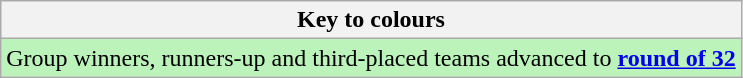<table class="wikitable">
<tr>
<th>Key to colours</th>
</tr>
<tr bgcolor=#BBF3BB>
<td>Group winners, runners-up and third-placed teams advanced to <strong><a href='#'>round of 32</a></strong></td>
</tr>
</table>
